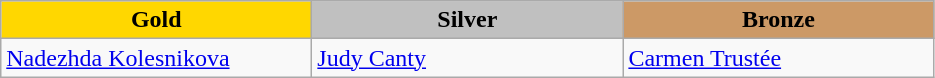<table class="wikitable" style="text-align:left">
<tr align="center">
<td width=200 bgcolor=gold><strong>Gold</strong></td>
<td width=200 bgcolor=silver><strong>Silver</strong></td>
<td width=200 bgcolor=CC9966><strong>Bronze</strong></td>
</tr>
<tr>
<td><a href='#'>Nadezhda Kolesnikova</a><br><em></em></td>
<td><a href='#'>Judy Canty</a><br><em></em></td>
<td><a href='#'>Carmen Trustée</a><br><em></em></td>
</tr>
</table>
